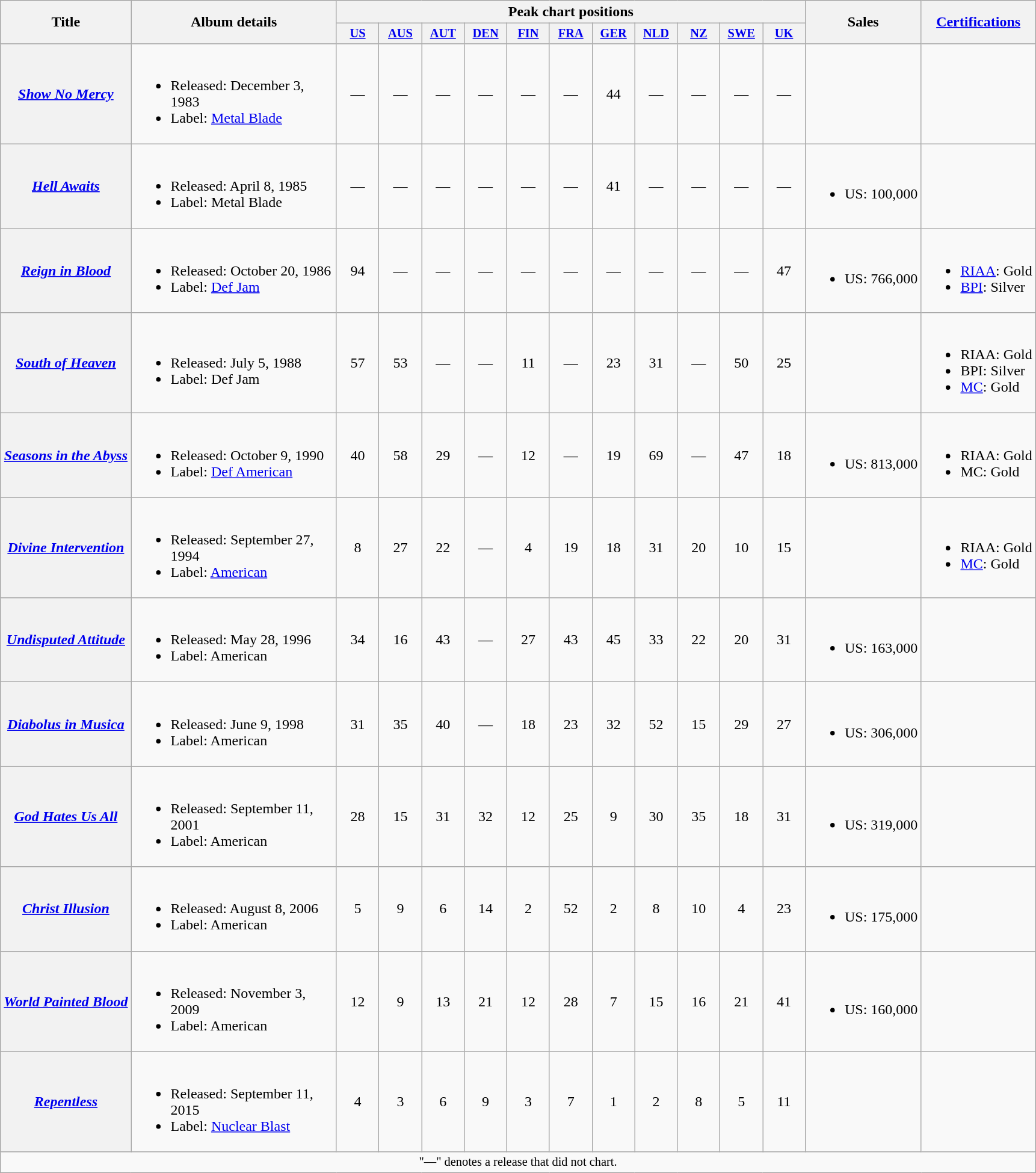<table class ="wikitable plainrowheaders">
<tr>
<th scope="col" rowspan="2">Title</th>
<th scope="col" rowspan="2" style="width:220px;">Album details</th>
<th scope="col" colspan="11">Peak chart positions</th>
<th scope="col" rowspan="2">Sales</th>
<th scope="col" rowspan="2"><a href='#'>Certifications</a></th>
</tr>
<tr>
<th style="width:3em;font-size:85%"><a href='#'>US</a><br></th>
<th style="width:3em;font-size:85%"><a href='#'>AUS</a><br></th>
<th style="width:3em;font-size:85%"><a href='#'>AUT</a><br></th>
<th style="width:3em;font-size:85%"><a href='#'>DEN</a><br></th>
<th style="width:3em;font-size:85%"><a href='#'>FIN</a><br></th>
<th style="width:3em;font-size:85%"><a href='#'>FRA</a><br></th>
<th style="width:3em;font-size:85%"><a href='#'>GER</a><br></th>
<th style="width:3em;font-size:85%"><a href='#'>NLD</a><br></th>
<th style="width:3em;font-size:85%"><a href='#'>NZ</a><br></th>
<th style="width:3em;font-size:85%"><a href='#'>SWE</a><br></th>
<th style="width:3em;font-size:85%"><a href='#'>UK</a><br></th>
</tr>
<tr>
<th scope="row"><em><a href='#'>Show No Mercy</a></em></th>
<td><br><ul><li>Released: December 3, 1983</li><li>Label: <a href='#'>Metal Blade</a></li></ul></td>
<td style="text-align:center;">—</td>
<td style="text-align:center;">—</td>
<td style="text-align:center;">—</td>
<td style="text-align:center;">—</td>
<td style="text-align:center;">—</td>
<td style="text-align:center;">—</td>
<td style="text-align:center;">44</td>
<td style="text-align:center;">—</td>
<td style="text-align:center;">—</td>
<td style="text-align:center;">—</td>
<td style="text-align:center;">—</td>
<td></td>
<td></td>
</tr>
<tr>
<th scope="row"><em><a href='#'>Hell Awaits</a></em></th>
<td><br><ul><li>Released: April 8, 1985</li><li>Label: Metal Blade</li></ul></td>
<td style="text-align:center;">—</td>
<td style="text-align:center;">—</td>
<td style="text-align:center;">—</td>
<td style="text-align:center;">—</td>
<td style="text-align:center;">—</td>
<td style="text-align:center;">—</td>
<td style="text-align:center;">41</td>
<td style="text-align:center;">—</td>
<td style="text-align:center;">—</td>
<td style="text-align:center;">—</td>
<td style="text-align:center;">—</td>
<td><br><ul><li>US: 100,000</li></ul></td>
<td></td>
</tr>
<tr>
<th scope="row"><em><a href='#'>Reign in Blood</a></em></th>
<td><br><ul><li>Released: October 20, 1986</li><li>Label: <a href='#'>Def Jam</a></li></ul></td>
<td style="text-align:center;">94</td>
<td style="text-align:center;">—</td>
<td style="text-align:center;">—</td>
<td style="text-align:center;">—</td>
<td style="text-align:center;">—</td>
<td style="text-align:center;">—</td>
<td style="text-align:center;">—</td>
<td style="text-align:center;">—</td>
<td style="text-align:center;">—</td>
<td style="text-align:center;">—</td>
<td style="text-align:center;">47</td>
<td><br><ul><li>US: 766,000</li></ul></td>
<td><br><ul><li><a href='#'>RIAA</a>: Gold</li><li><a href='#'>BPI</a>: Silver</li></ul></td>
</tr>
<tr>
<th scope="row"><em><a href='#'>South of Heaven</a></em></th>
<td><br><ul><li>Released: July 5, 1988</li><li>Label: Def Jam</li></ul></td>
<td style="text-align:center;">57</td>
<td style="text-align:center;">53</td>
<td style="text-align:center;">—</td>
<td style="text-align:center;">—</td>
<td style="text-align:center;">11</td>
<td style="text-align:center;">—</td>
<td style="text-align:center;">23</td>
<td style="text-align:center;">31</td>
<td style="text-align:center;">—</td>
<td style="text-align:center;">50</td>
<td style="text-align:center;">25</td>
<td></td>
<td><br><ul><li>RIAA: Gold</li><li>BPI: Silver</li><li><a href='#'>MC</a>: Gold</li></ul></td>
</tr>
<tr>
<th scope="row"><em><a href='#'>Seasons in the Abyss</a></em></th>
<td><br><ul><li>Released: October 9, 1990</li><li>Label: <a href='#'>Def American</a></li></ul></td>
<td style="text-align:center;">40</td>
<td style="text-align:center;">58</td>
<td style="text-align:center;">29</td>
<td style="text-align:center;">—</td>
<td style="text-align:center;">12</td>
<td style="text-align:center;">—</td>
<td style="text-align:center;">19</td>
<td style="text-align:center;">69</td>
<td style="text-align:center;">—</td>
<td style="text-align:center;">47</td>
<td style="text-align:center;">18</td>
<td><br><ul><li>US: 813,000</li></ul></td>
<td><br><ul><li>RIAA: Gold</li><li>MC: Gold </li></ul></td>
</tr>
<tr>
<th scope="row"><em><a href='#'>Divine Intervention</a></em></th>
<td><br><ul><li>Released: September 27, 1994</li><li>Label: <a href='#'>American</a></li></ul></td>
<td style="text-align:center;">8</td>
<td style="text-align:center;">27</td>
<td style="text-align:center;">22</td>
<td style="text-align:center;">—</td>
<td style="text-align:center;">4</td>
<td style="text-align:center;">19</td>
<td style="text-align:center;">18</td>
<td style="text-align:center;">31</td>
<td style="text-align:center;">20</td>
<td style="text-align:center;">10</td>
<td style="text-align:center;">15</td>
<td></td>
<td><br><ul><li>RIAA: Gold</li><li><a href='#'>MC</a>: Gold </li></ul></td>
</tr>
<tr>
<th scope="row"><em><a href='#'>Undisputed Attitude</a></em></th>
<td><br><ul><li>Released: May 28, 1996</li><li>Label: American</li></ul></td>
<td style="text-align:center;">34</td>
<td style="text-align:center;">16</td>
<td style="text-align:center;">43</td>
<td style="text-align:center;">—</td>
<td style="text-align:center;">27</td>
<td style="text-align:center;">43</td>
<td style="text-align:center;">45</td>
<td style="text-align:center;">33</td>
<td style="text-align:center;">22</td>
<td style="text-align:center;">20</td>
<td style="text-align:center;">31</td>
<td><br><ul><li>US: 163,000</li></ul></td>
<td></td>
</tr>
<tr>
<th scope="row"><em><a href='#'>Diabolus in Musica</a></em></th>
<td><br><ul><li>Released: June 9, 1998</li><li>Label: American</li></ul></td>
<td style="text-align:center;">31</td>
<td style="text-align:center;">35</td>
<td style="text-align:center;">40</td>
<td style="text-align:center;">—</td>
<td style="text-align:center;">18</td>
<td style="text-align:center;">23</td>
<td style="text-align:center;">32</td>
<td style="text-align:center;">52</td>
<td style="text-align:center;">15</td>
<td style="text-align:center;">29</td>
<td style="text-align:center;">27</td>
<td><br><ul><li>US: 306,000</li></ul></td>
<td></td>
</tr>
<tr>
<th scope="row"><em><a href='#'>God Hates Us All</a></em></th>
<td><br><ul><li>Released: September 11, 2001</li><li>Label: American</li></ul></td>
<td style="text-align:center;">28</td>
<td style="text-align:center;">15</td>
<td style="text-align:center;">31</td>
<td style="text-align:center;">32</td>
<td style="text-align:center;">12</td>
<td style="text-align:center;">25</td>
<td style="text-align:center;">9</td>
<td style="text-align:center;">30</td>
<td style="text-align:center;">35</td>
<td style="text-align:center;">18</td>
<td style="text-align:center;">31</td>
<td><br><ul><li>US: 319,000</li></ul></td>
<td></td>
</tr>
<tr>
<th scope="row"><em><a href='#'>Christ Illusion</a></em></th>
<td><br><ul><li>Released: August 8, 2006</li><li>Label: American</li></ul></td>
<td style="text-align:center;">5</td>
<td style="text-align:center;">9</td>
<td style="text-align:center;">6</td>
<td style="text-align:center;">14</td>
<td style="text-align:center;">2</td>
<td style="text-align:center;">52</td>
<td style="text-align:center;">2</td>
<td style="text-align:center;">8</td>
<td style="text-align:center;">10</td>
<td style="text-align:center;">4</td>
<td style="text-align:center;">23</td>
<td><br><ul><li>US: 175,000</li></ul></td>
<td></td>
</tr>
<tr>
<th scope="row"><em><a href='#'>World Painted Blood</a></em></th>
<td><br><ul><li>Released: November 3, 2009</li><li>Label: American</li></ul></td>
<td style="text-align:center;">12</td>
<td style="text-align:center;">9</td>
<td style="text-align:center;">13</td>
<td style="text-align:center;">21</td>
<td style="text-align:center;">12</td>
<td style="text-align:center;">28</td>
<td style="text-align:center;">7</td>
<td style="text-align:center;">15</td>
<td style="text-align:center;">16</td>
<td style="text-align:center;">21</td>
<td style="text-align:center;">41</td>
<td><br><ul><li>US: 160,000</li></ul></td>
<td></td>
</tr>
<tr>
<th scope="row"><em><a href='#'>Repentless</a></em></th>
<td><br><ul><li>Released: September 11, 2015</li><li>Label: <a href='#'>Nuclear Blast</a></li></ul></td>
<td style="text-align:center;">4</td>
<td style="text-align:center;">3</td>
<td style="text-align:center;">6</td>
<td style="text-align:center;">9</td>
<td style="text-align:center;">3</td>
<td style="text-align:center;">7</td>
<td style="text-align:center;">1</td>
<td style="text-align:center;">2</td>
<td style="text-align:center;">8</td>
<td style="text-align:center;">5</td>
<td style="text-align:center;">11</td>
<td></td>
<td></td>
</tr>
<tr>
<td colspan="16" style="text-align:center; font-size:85%">"—" denotes a release that did not chart.</td>
</tr>
</table>
